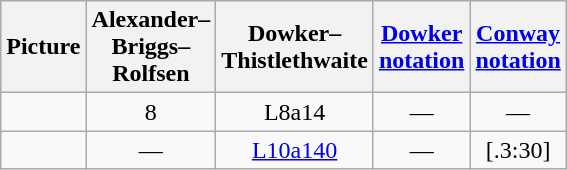<table class="wikitable sortable" style="text-align:center">
<tr>
<th>Picture</th>
<th>Alexander–<br>Briggs–<br>Rolfsen</th>
<th>Dowker–<br>Thistlethwaite</th>
<th><a href='#'>Dowker<br> notation</a></th>
<th><a href='#'>Conway<br> notation</a></th>
</tr>
<tr>
<td></td>
<td>8</td>
<td>L8a14</td>
<td>—</td>
<td>—</td>
</tr>
<tr>
<td></td>
<td>—</td>
<td><a href='#'>L10a140</a></td>
<td>—</td>
<td>[.3:30]</td>
</tr>
</table>
